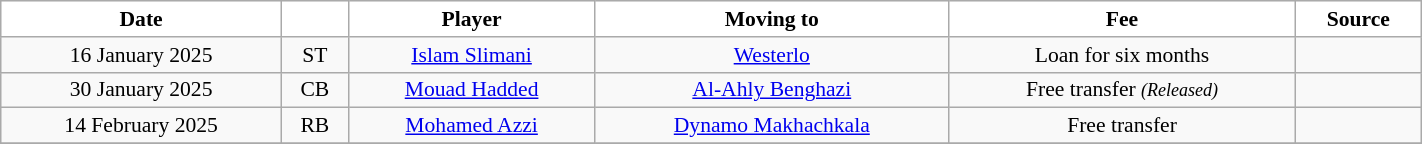<table class="wikitable sortable" style="width:75%; text-align:center; font-size:90%; text-align:centre;">
<tr>
<th style="background:white; color:black; text-align:center;">Date</th>
<th style="background:white; color:black; text-align:center;"></th>
<th style="background:white; color:black; text-align:center;">Player</th>
<th style="background:white; color:black; text-align:center;">Moving to</th>
<th style="background:white; color:black; text-align:center;">Fee</th>
<th style="background:white; color:black; text-align:center;">Source</th>
</tr>
<tr>
<td>16 January 2025</td>
<td>ST</td>
<td> <a href='#'>Islam Slimani</a></td>
<td> <a href='#'>Westerlo</a></td>
<td>Loan for six months</td>
<td></td>
</tr>
<tr>
<td>30 January 2025</td>
<td>CB</td>
<td> <a href='#'>Mouad Hadded</a></td>
<td> <a href='#'>Al-Ahly Benghazi</a></td>
<td>Free transfer <small><em>(Released)</em></small></td>
<td></td>
</tr>
<tr>
<td>14 February 2025</td>
<td>RB</td>
<td> <a href='#'>Mohamed Azzi</a></td>
<td> <a href='#'>Dynamo Makhachkala</a></td>
<td>Free transfer</td>
<td></td>
</tr>
<tr>
</tr>
</table>
